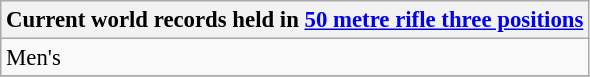<table class="wikitable" style="font-size: 95%">
<tr>
<th colspan=7>Current world records held in <a href='#'>50 metre rifle three positions</a></th>
</tr>
<tr>
<td>Men's<br></td>
</tr>
<tr>
</tr>
</table>
